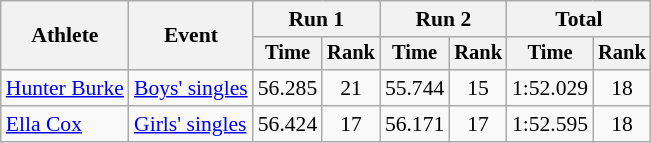<table class="wikitable" style="font-size:90%">
<tr>
<th rowspan="2">Athlete</th>
<th rowspan="2">Event</th>
<th colspan="2">Run 1</th>
<th colspan="2">Run 2</th>
<th colspan="2">Total</th>
</tr>
<tr style="font-size:95%">
<th>Time</th>
<th>Rank</th>
<th>Time</th>
<th>Rank</th>
<th>Time</th>
<th>Rank</th>
</tr>
<tr align=center>
<td align=left><a href='#'>Hunter Burke</a></td>
<td align=left><a href='#'>Boys' singles</a></td>
<td>56.285</td>
<td>21</td>
<td>55.744</td>
<td>15</td>
<td>1:52.029</td>
<td>18</td>
</tr>
<tr align=center>
<td align=left><a href='#'>Ella Cox</a></td>
<td align=left><a href='#'>Girls' singles</a></td>
<td>56.424</td>
<td>17</td>
<td>56.171</td>
<td>17</td>
<td>1:52.595</td>
<td>18</td>
</tr>
</table>
